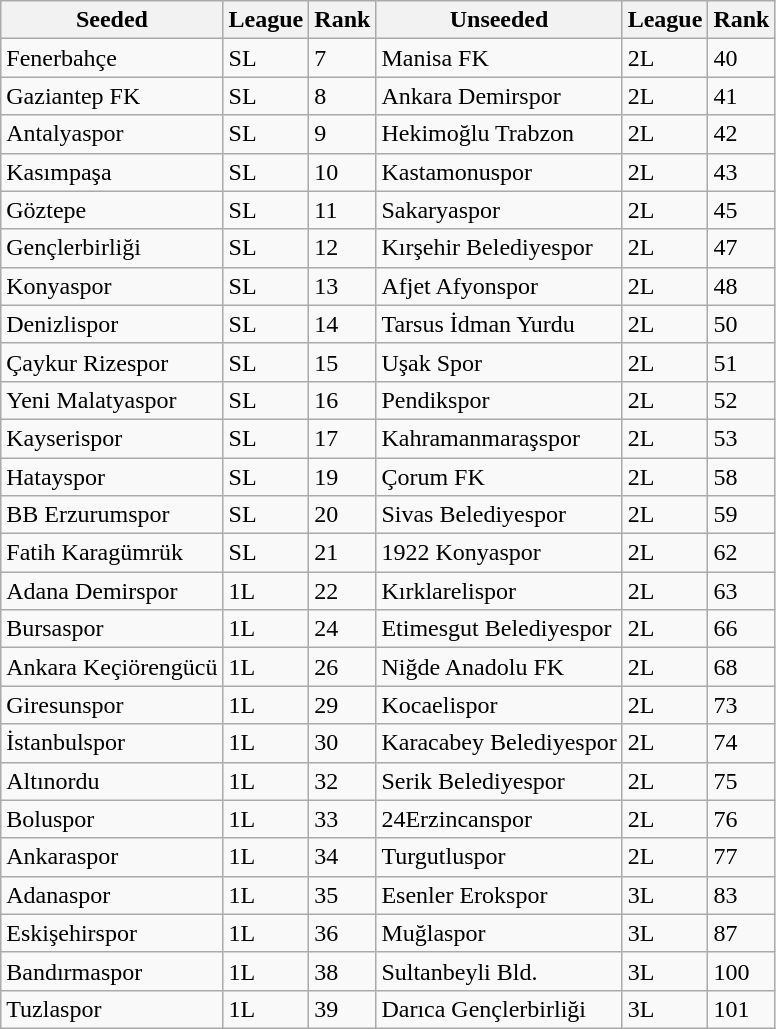<table class="wikitable">
<tr>
<th>Seeded</th>
<th>League</th>
<th>Rank</th>
<th>Unseeded</th>
<th>League</th>
<th>Rank</th>
</tr>
<tr>
<td>Fenerbahçe</td>
<td>SL</td>
<td>7</td>
<td>Manisa FK</td>
<td>2L</td>
<td>40</td>
</tr>
<tr>
<td>Gaziantep FK</td>
<td>SL</td>
<td>8</td>
<td>Ankara Demirspor</td>
<td>2L</td>
<td>41</td>
</tr>
<tr>
<td>Antalyaspor</td>
<td>SL</td>
<td>9</td>
<td>Hekimoğlu Trabzon</td>
<td>2L</td>
<td>42</td>
</tr>
<tr>
<td>Kasımpaşa</td>
<td>SL</td>
<td>10</td>
<td>Kastamonuspor</td>
<td>2L</td>
<td>43</td>
</tr>
<tr>
<td>Göztepe</td>
<td>SL</td>
<td>11</td>
<td>Sakaryaspor</td>
<td>2L</td>
<td>45</td>
</tr>
<tr>
<td>Gençlerbirliği</td>
<td>SL</td>
<td>12</td>
<td>Kırşehir Belediyespor</td>
<td>2L</td>
<td>47</td>
</tr>
<tr>
<td>Konyaspor</td>
<td>SL</td>
<td>13</td>
<td>Afjet Afyonspor</td>
<td>2L</td>
<td>48</td>
</tr>
<tr>
<td>Denizlispor</td>
<td>SL</td>
<td>14</td>
<td>Tarsus İdman Yurdu</td>
<td>2L</td>
<td>50</td>
</tr>
<tr>
<td>Çaykur Rizespor</td>
<td>SL</td>
<td>15</td>
<td>Uşak Spor</td>
<td>2L</td>
<td>51</td>
</tr>
<tr>
<td>Yeni Malatyaspor</td>
<td>SL</td>
<td>16</td>
<td>Pendikspor</td>
<td>2L</td>
<td>52</td>
</tr>
<tr>
<td>Kayserispor</td>
<td>SL</td>
<td>17</td>
<td>Kahramanmaraşspor</td>
<td>2L</td>
<td>53</td>
</tr>
<tr>
<td>Hatayspor</td>
<td>SL</td>
<td>19</td>
<td>Çorum FK</td>
<td>2L</td>
<td>58</td>
</tr>
<tr>
<td>BB Erzurumspor</td>
<td>SL</td>
<td>20</td>
<td>Sivas Belediyespor</td>
<td>2L</td>
<td>59</td>
</tr>
<tr>
<td>Fatih Karagümrük</td>
<td>SL</td>
<td>21</td>
<td>1922 Konyaspor</td>
<td>2L</td>
<td>62</td>
</tr>
<tr>
<td>Adana Demirspor</td>
<td>1L</td>
<td>22</td>
<td>Kırklarelispor</td>
<td>2L</td>
<td>63</td>
</tr>
<tr>
<td>Bursaspor</td>
<td>1L</td>
<td>24</td>
<td>Etimesgut Belediyespor</td>
<td>2L</td>
<td>66</td>
</tr>
<tr>
<td>Ankara Keçiörengücü</td>
<td>1L</td>
<td>26</td>
<td>Niğde Anadolu FK</td>
<td>2L</td>
<td>68</td>
</tr>
<tr>
<td>Giresunspor</td>
<td>1L</td>
<td>29</td>
<td>Kocaelispor</td>
<td>2L</td>
<td>73</td>
</tr>
<tr>
<td>İstanbulspor</td>
<td>1L</td>
<td>30</td>
<td>Karacabey Belediyespor</td>
<td>2L</td>
<td>74</td>
</tr>
<tr>
<td>Altınordu</td>
<td>1L</td>
<td>32</td>
<td>Serik Belediyespor</td>
<td>2L</td>
<td>75</td>
</tr>
<tr>
<td>Boluspor</td>
<td>1L</td>
<td>33</td>
<td>24Erzincanspor</td>
<td>2L</td>
<td>76</td>
</tr>
<tr>
<td>Ankaraspor</td>
<td>1L</td>
<td>34</td>
<td>Turgutluspor</td>
<td>2L</td>
<td>77</td>
</tr>
<tr>
<td>Adanaspor</td>
<td>1L</td>
<td>35</td>
<td>Esenler Erokspor</td>
<td>3L</td>
<td>83</td>
</tr>
<tr>
<td>Eskişehirspor</td>
<td>1L</td>
<td>36</td>
<td>Muğlaspor</td>
<td>3L</td>
<td>87</td>
</tr>
<tr>
<td>Bandırmaspor</td>
<td>1L</td>
<td>38</td>
<td>Sultanbeyli Bld.</td>
<td>3L</td>
<td>100</td>
</tr>
<tr>
<td>Tuzlaspor</td>
<td>1L</td>
<td>39</td>
<td>Darıca Gençlerbirliği</td>
<td>3L</td>
<td>101</td>
</tr>
</table>
